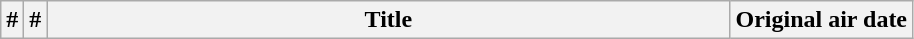<table class="wikitable plainrowheaders">
<tr>
<th>#</th>
<th>#</th>
<th style="width:28em;">Title</th>
<th>Original air date<br>











</th>
</tr>
</table>
